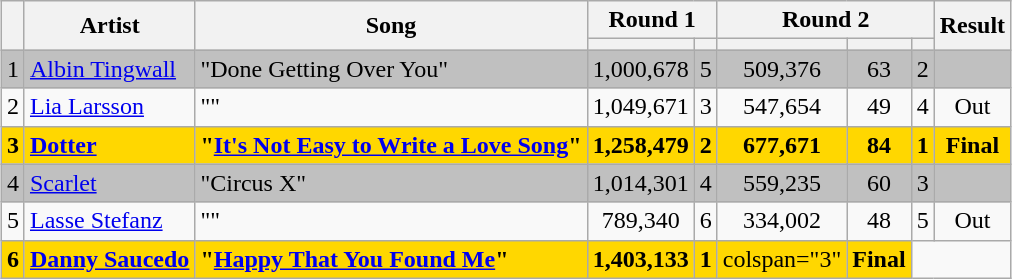<table class="sortable wikitable" style="margin: 1em auto 1em auto; text-align:center;">
<tr>
<th rowspan="2"></th>
<th rowspan="2">Artist</th>
<th rowspan="2">Song</th>
<th colspan="2">Round 1</th>
<th colspan="3">Round 2</th>
<th rowspan="2" class="unsortable">Result</th>
</tr>
<tr>
<th><small></small></th>
<th><small></small></th>
<th><small></small></th>
<th><small></small></th>
<th><small></small></th>
</tr>
<tr style="background:silver;">
<td>1</td>
<td align="left"><a href='#'>Albin Tingwall</a></td>
<td align="left">"Done Getting Over You"</td>
<td>1,000,678</td>
<td>5</td>
<td>509,376</td>
<td>63</td>
<td>2</td>
<td><strong></strong></td>
</tr>
<tr>
<td>2</td>
<td align="left"><a href='#'>Lia Larsson</a></td>
<td align="left">""</td>
<td>1,049,671</td>
<td>3</td>
<td>547,654</td>
<td>49</td>
<td>4</td>
<td>Out</td>
</tr>
<tr style="background:gold; font-weight:bold;">
<td>3</td>
<td align="left"><a href='#'>Dotter</a></td>
<td align="left">"<a href='#'>It's Not Easy to Write a Love Song</a>"</td>
<td>1,258,479</td>
<td>2</td>
<td>677,671</td>
<td>84</td>
<td>1</td>
<td>Final</td>
</tr>
<tr style="background:silver;">
<td>4</td>
<td align="left"><a href='#'>Scarlet</a></td>
<td align="left">"Circus X"</td>
<td>1,014,301</td>
<td>4</td>
<td>559,235</td>
<td>60</td>
<td>3</td>
<td><strong></strong></td>
</tr>
<tr>
<td>5</td>
<td align="left"><a href='#'>Lasse Stefanz</a></td>
<td align="left">""</td>
<td>789,340</td>
<td>6</td>
<td>334,002</td>
<td>48</td>
<td>5</td>
<td>Out</td>
</tr>
<tr style="background:gold;">
<td><strong>6</strong></td>
<td align="left"><strong><a href='#'>Danny Saucedo</a></strong></td>
<td align="left"><strong>"<a href='#'>Happy That You Found Me</a>"</strong></td>
<td><strong>1,403,133</strong></td>
<td><strong>1</strong></td>
<td>colspan="3" </td>
<td><strong>Final</strong></td>
</tr>
</table>
